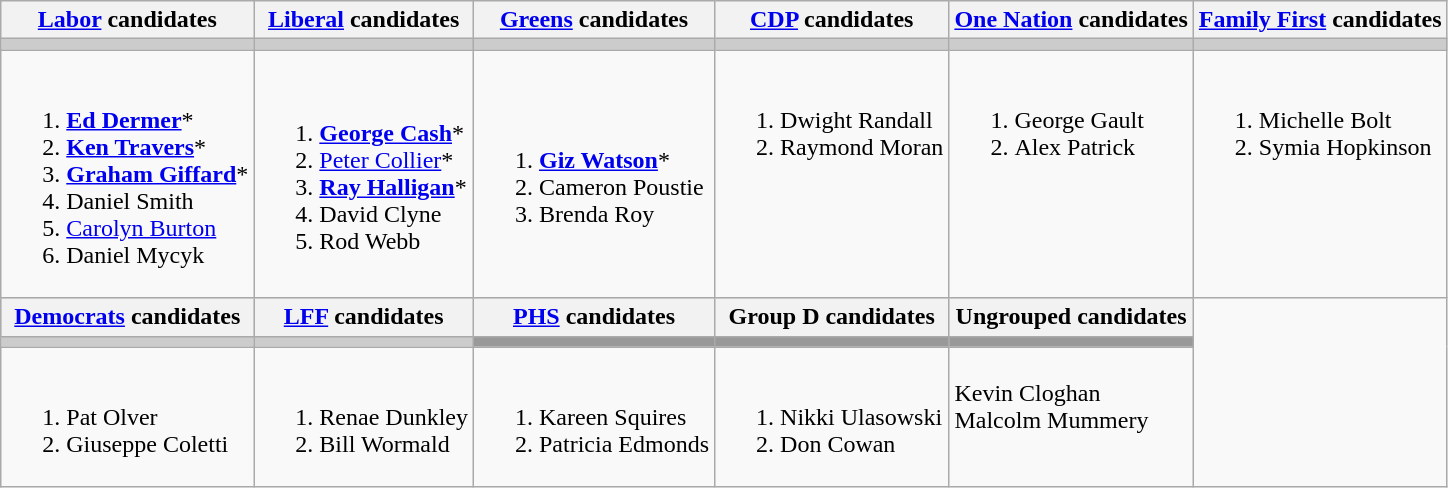<table class="wikitable">
<tr>
<th><a href='#'>Labor</a> candidates</th>
<th><a href='#'>Liberal</a> candidates</th>
<th><a href='#'>Greens</a> candidates</th>
<th><a href='#'>CDP</a> candidates</th>
<th><a href='#'>One Nation</a> candidates</th>
<th><a href='#'>Family First</a> candidates</th>
</tr>
<tr bgcolor="#cccccc">
<td></td>
<td></td>
<td></td>
<td></td>
<td></td>
<td></td>
</tr>
<tr>
<td><br><ol><li><strong><a href='#'>Ed Dermer</a></strong>*</li><li><strong><a href='#'>Ken Travers</a></strong>*</li><li><strong><a href='#'>Graham Giffard</a></strong>*</li><li>Daniel Smith</li><li><a href='#'>Carolyn Burton</a></li><li>Daniel Mycyk</li></ol></td>
<td><br><ol><li><strong><a href='#'>George Cash</a></strong>*</li><li><a href='#'>Peter Collier</a>*</li><li><strong><a href='#'>Ray Halligan</a></strong>*</li><li>David Clyne</li><li>Rod Webb</li></ol></td>
<td><br><ol><li><strong><a href='#'>Giz Watson</a></strong>*</li><li>Cameron Poustie</li><li>Brenda Roy</li></ol></td>
<td valign=top><br><ol><li>Dwight Randall</li><li>Raymond Moran</li></ol></td>
<td valign=top><br><ol><li>George Gault</li><li>Alex Patrick</li></ol></td>
<td valign=top><br><ol><li>Michelle Bolt</li><li>Symia Hopkinson</li></ol></td>
</tr>
<tr bgcolor="#cccccc">
<th><a href='#'>Democrats</a> candidates</th>
<th><a href='#'>LFF</a> candidates</th>
<th><a href='#'>PHS</a> candidates</th>
<th>Group D candidates</th>
<th>Ungrouped candidates</th>
</tr>
<tr bgcolor="#cccccc">
<td></td>
<td></td>
<td bgcolor="#999999"></td>
<td bgcolor="#999999"></td>
<td bgcolor="#999999"></td>
</tr>
<tr>
<td valign=top><br><ol><li>Pat Olver</li><li>Giuseppe Coletti</li></ol></td>
<td valign=top><br><ol><li>Renae Dunkley</li><li>Bill Wormald</li></ol></td>
<td valign=top><br><ol><li>Kareen Squires</li><li>Patricia Edmonds</li></ol></td>
<td valign=top><br><ol><li>Nikki Ulasowski</li><li>Don Cowan</li></ol></td>
<td valign=top><br>Kevin Cloghan<br>
Malcolm Mummery</td>
</tr>
</table>
